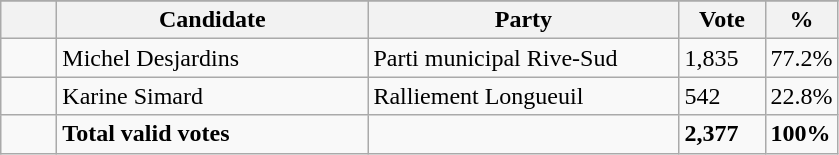<table class="wikitable">
<tr>
</tr>
<tr>
<th bgcolor="#DDDDFF" width="30px"></th>
<th bgcolor="#DDDDFF" width="200px">Candidate</th>
<th bgcolor="#DDDDFF" width="200px">Party</th>
<th bgcolor="#DDDDFF" width="50px">Vote</th>
<th bgcolor="#DDDDFF" width="30px">%</th>
</tr>
<tr>
<td> </td>
<td>Michel Desjardins</td>
<td>Parti municipal Rive-Sud</td>
<td>1,835</td>
<td>77.2%</td>
</tr>
<tr>
<td> </td>
<td>Karine Simard</td>
<td>Ralliement Longueuil</td>
<td>542</td>
<td>22.8%</td>
</tr>
<tr>
<td> </td>
<td><strong>Total valid votes</strong></td>
<td></td>
<td><strong>2,377</strong></td>
<td><strong>100%</strong></td>
</tr>
</table>
